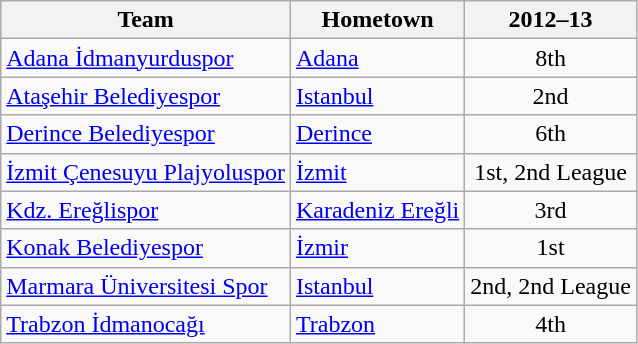<table class="wikitable sortable">
<tr>
<th>Team</th>
<th>Hometown</th>
<th data-sort-type="number">2012–13</th>
</tr>
<tr>
<td><a href='#'>Adana İdmanyurduspor</a></td>
<td><a href='#'>Adana</a></td>
<td align=center>8th</td>
</tr>
<tr>
<td><a href='#'>Ataşehir Belediyespor</a></td>
<td><a href='#'>Istanbul</a></td>
<td align=center>2nd</td>
</tr>
<tr>
<td><a href='#'>Derince Belediyespor</a></td>
<td><a href='#'>Derince</a></td>
<td align=center>6th</td>
</tr>
<tr>
<td><a href='#'>İzmit Çenesuyu Plajyoluspor</a></td>
<td><a href='#'>İzmit</a></td>
<td align=center>1st, 2nd League</td>
</tr>
<tr>
<td><a href='#'>Kdz. Ereğlispor</a></td>
<td><a href='#'>Karadeniz Ereğli</a></td>
<td align=center>3rd</td>
</tr>
<tr>
<td><a href='#'>Konak Belediyespor</a></td>
<td><a href='#'>İzmir</a></td>
<td align=center>1st</td>
</tr>
<tr>
<td><a href='#'>Marmara Üniversitesi Spor</a></td>
<td><a href='#'>Istanbul</a></td>
<td align=center>2nd, 2nd League</td>
</tr>
<tr>
<td><a href='#'>Trabzon İdmanocağı</a></td>
<td><a href='#'>Trabzon</a></td>
<td align=center>4th</td>
</tr>
</table>
